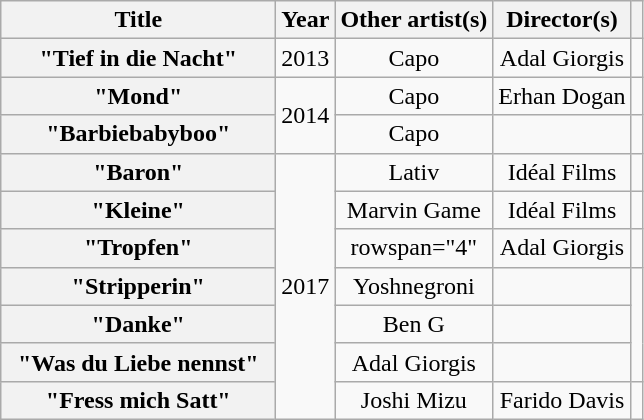<table class="wikitable plainrowheaders" style="text-align:center;">
<tr>
<th scope="col" style="width:11em;">Title</th>
<th scope="col">Year</th>
<th scope="col">Other artist(s)</th>
<th scope="col">Director(s)</th>
<th scope="col"></th>
</tr>
<tr>
<th scope="row">"Tief in die Nacht"</th>
<td>2013</td>
<td>Capo</td>
<td>Adal Giorgis</td>
<td></td>
</tr>
<tr>
<th scope="row">"Mond"</th>
<td rowspan="2">2014</td>
<td>Capo</td>
<td>Erhan Dogan</td>
<td></td>
</tr>
<tr>
<th scope="row">"Barbiebabyboo"</th>
<td>Capo</td>
<td></td>
<td></td>
</tr>
<tr>
<th scope="row">"Baron"</th>
<td rowspan="7">2017</td>
<td>Lativ</td>
<td>Idéal Films</td>
<td></td>
</tr>
<tr>
<th scope="row">"Kleine"</th>
<td>Marvin Game</td>
<td>Idéal Films</td>
<td></td>
</tr>
<tr>
<th scope="row">"Tropfen"</th>
<td>rowspan="4" </td>
<td>Adal Giorgis</td>
<td></td>
</tr>
<tr>
<th scope="row">"Stripperin"</th>
<td>Yoshnegroni</td>
<td></td>
</tr>
<tr>
<th scope="row">"Danke"</th>
<td>Ben G</td>
<td></td>
</tr>
<tr>
<th scope="row">"Was du Liebe nennst"</th>
<td>Adal Giorgis</td>
<td></td>
</tr>
<tr>
<th scope="row">"Fress mich Satt"</th>
<td>Joshi Mizu</td>
<td>Farido Davis</td>
<td></td>
</tr>
</table>
